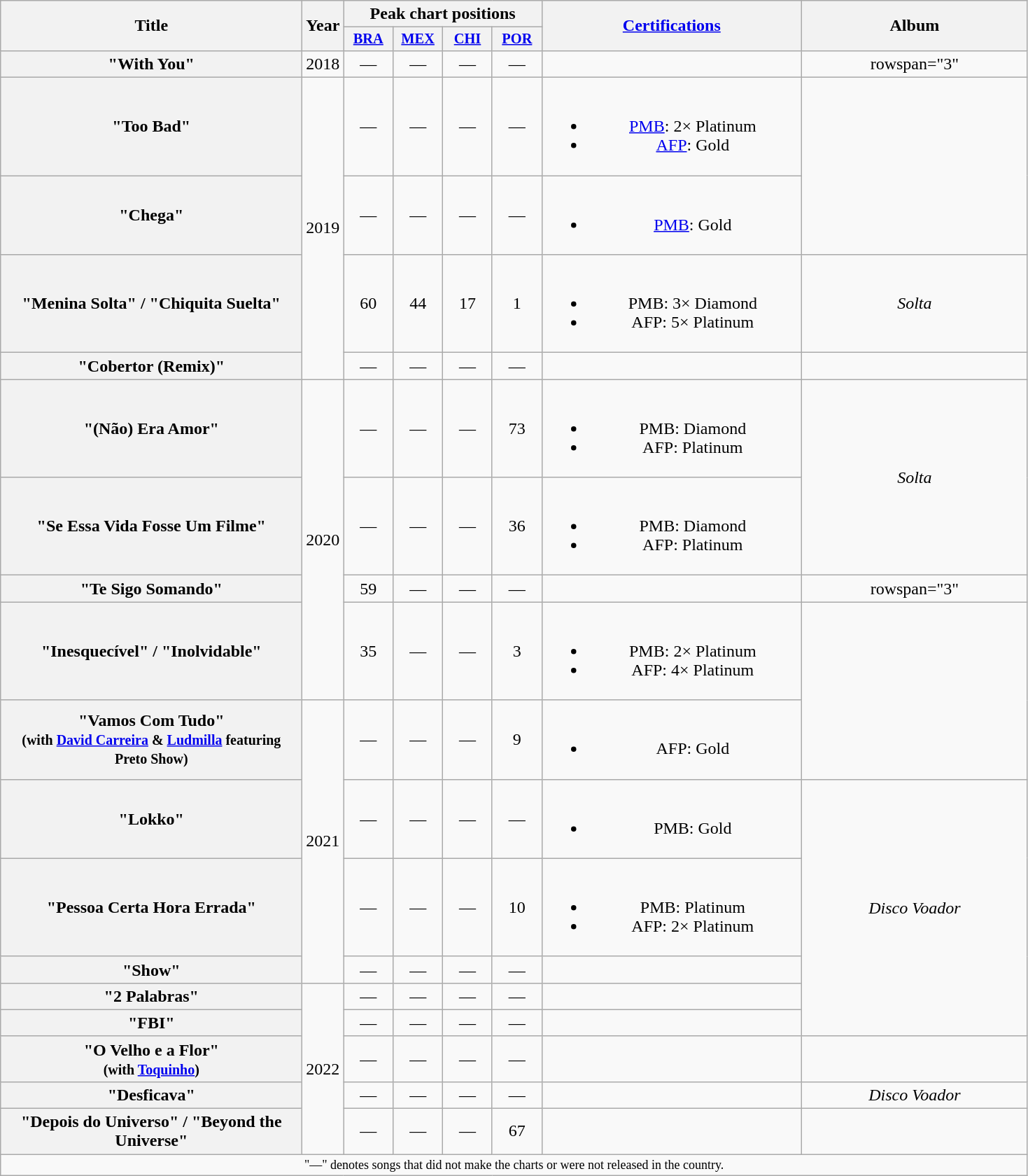<table class="wikitable plainrowheaders" style="text-align:center;" border="1">
<tr>
<th scope="col" rowspan="2" style="width:17.5em;">Title</th>
<th scope="col" rowspan="2" style="width:1em;">Year</th>
<th scope="col" colspan="4">Peak chart positions</th>
<th scope="col" rowspan="2" style="width:15em;"><a href='#'>Certifications</a></th>
<th scope="col" rowspan="2" style="width:13em;">Album</th>
</tr>
<tr>
<th scope="col" style="width:3em;font-size:85%;"><a href='#'>BRA</a><br></th>
<th scope="col" style="width:3em;font-size:85%;"><a href='#'>MEX</a><br></th>
<th scope="col" style="width:3em;font-size:85%;"><a href='#'>CHI</a><br></th>
<th scope="col" style="width:3em;font-size:85%;"><a href='#'>POR</a><br></th>
</tr>
<tr>
<th scope="row">"With You"<br></th>
<td>2018</td>
<td>—</td>
<td>—</td>
<td>—</td>
<td>—</td>
<td></td>
<td>rowspan="3" </td>
</tr>
<tr>
<th scope="row">"Too Bad"</th>
<td rowspan=4>2019</td>
<td>—</td>
<td>—</td>
<td>—</td>
<td>—</td>
<td><br><ul><li><a href='#'>PMB</a>: 2× Platinum</li><li><a href='#'>AFP</a>: Gold</li></ul></td>
</tr>
<tr>
<th scope="row">"Chega"</th>
<td>—</td>
<td>—</td>
<td>—</td>
<td>—</td>
<td><br><ul><li><a href='#'>PMB</a>: Gold</li></ul></td>
</tr>
<tr>
<th scope="row">"Menina Solta" / "Chiquita Suelta"</th>
<td>60</td>
<td>44</td>
<td>17</td>
<td>1</td>
<td><br><ul><li>PMB: 3× Diamond</li><li>AFP: 5× Platinum</li></ul></td>
<td><em>Solta</em></td>
</tr>
<tr>
<th scope="row">"Cobertor (Remix)"<br></th>
<td>—</td>
<td>—</td>
<td>—</td>
<td>—</td>
<td></td>
<td></td>
</tr>
<tr>
<th scope="row">"(Não) Era Amor"</th>
<td rowspan="4">2020</td>
<td>—</td>
<td>—</td>
<td>—</td>
<td>73</td>
<td><br><ul><li>PMB: Diamond</li><li>AFP: Platinum</li></ul></td>
<td rowspan="2" align="center"><em>Solta</em></td>
</tr>
<tr>
<th scope="row">"Se Essa Vida Fosse Um Filme"</th>
<td>—</td>
<td>—</td>
<td>—</td>
<td>36</td>
<td><br><ul><li>PMB: Diamond</li><li>AFP: Platinum</li></ul></td>
</tr>
<tr>
<th scope="row">"Te Sigo Somando"<br></th>
<td>59</td>
<td>—</td>
<td>—</td>
<td>—</td>
<td></td>
<td>rowspan="3" </td>
</tr>
<tr>
<th scope="row">"Inesquecível" / "Inolvidable"<br></th>
<td>35</td>
<td>—</td>
<td>—</td>
<td>3</td>
<td><br><ul><li>PMB: 2× Platinum</li><li>AFP: 4× Platinum</li></ul></td>
</tr>
<tr>
<th scope="row">"Vamos Com Tudo"<br><small>(with <a href='#'>David Carreira</a> & <a href='#'>Ludmilla</a> featuring Preto Show)</small></th>
<td rowspan="4">2021</td>
<td>—</td>
<td>—</td>
<td>—</td>
<td>9</td>
<td><br><ul><li>AFP: Gold</li></ul></td>
</tr>
<tr>
<th scope="row">"Lokko"</th>
<td>—</td>
<td>—</td>
<td>—</td>
<td>—</td>
<td><br><ul><li>PMB: Gold</li></ul></td>
<td rowspan="5"><em>Disco Voador</em></td>
</tr>
<tr>
<th scope="row">"Pessoa Certa Hora Errada"</th>
<td>—</td>
<td>—</td>
<td>—</td>
<td>10</td>
<td><br><ul><li>PMB: Platinum</li><li>AFP: 2× Platinum</li></ul></td>
</tr>
<tr>
<th scope="row">"Show"</th>
<td>—</td>
<td>—</td>
<td>—</td>
<td>—</td>
<td></td>
</tr>
<tr>
<th scope="row">"2 Palabras"<br></th>
<td rowspan="5">2022</td>
<td>—</td>
<td>—</td>
<td>—</td>
<td>—</td>
<td></td>
</tr>
<tr>
<th scope="row">"FBI"<br></th>
<td>—</td>
<td>—</td>
<td>—</td>
<td>—</td>
<td></td>
</tr>
<tr>
<th scope="row">"O Velho e a Flor"<br><small>(with <a href='#'>Toquinho</a>)</small></th>
<td>—</td>
<td>—</td>
<td>—</td>
<td>—</td>
<td></td>
<td></td>
</tr>
<tr>
<th scope="row">"Desficava"</th>
<td>—</td>
<td>—</td>
<td>—</td>
<td>—</td>
<td></td>
<td><em>Disco Voador</em></td>
</tr>
<tr>
<th scope="row">"Depois do Universo" / "Beyond the Universe"</th>
<td>—</td>
<td>—</td>
<td>—</td>
<td>67</td>
<td></td>
<td></td>
</tr>
<tr>
<td colspan="15" style="text-align:center; font-size:9pt;">"—" denotes songs that did not make the charts or were not released in the country.</td>
</tr>
</table>
